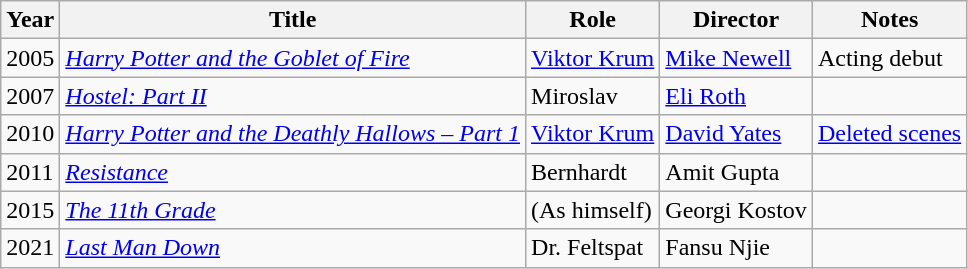<table class="wikitable">
<tr>
<th>Year</th>
<th>Title</th>
<th>Role</th>
<th>Director</th>
<th>Notes</th>
</tr>
<tr>
<td>2005</td>
<td><em><a href='#'>Harry Potter and the Goblet of Fire</a></em></td>
<td><a href='#'>Viktor Krum</a></td>
<td><a href='#'>Mike Newell</a></td>
<td>Acting debut</td>
</tr>
<tr>
<td>2007</td>
<td><em><a href='#'>Hostel: Part II</a></em></td>
<td>Miroslav</td>
<td><a href='#'>Eli Roth</a></td>
<td></td>
</tr>
<tr>
<td>2010</td>
<td><em><a href='#'>Harry Potter and the Deathly Hallows – Part 1</a></em></td>
<td><a href='#'>Viktor Krum</a></td>
<td><a href='#'>David Yates</a></td>
<td><a href='#'>Deleted scenes</a></td>
</tr>
<tr>
<td>2011</td>
<td><em><a href='#'>Resistance</a></em></td>
<td>Bernhardt</td>
<td>Amit Gupta</td>
<td></td>
</tr>
<tr>
<td>2015</td>
<td><em><a href='#'>The 11th Grade</a></em></td>
<td>(As himself)</td>
<td>Georgi Kostov</td>
<td></td>
</tr>
<tr>
<td>2021</td>
<td><em><a href='#'>Last Man Down</a></em></td>
<td>Dr. Feltspat</td>
<td>Fansu Njie</td>
<td></td>
</tr>
</table>
